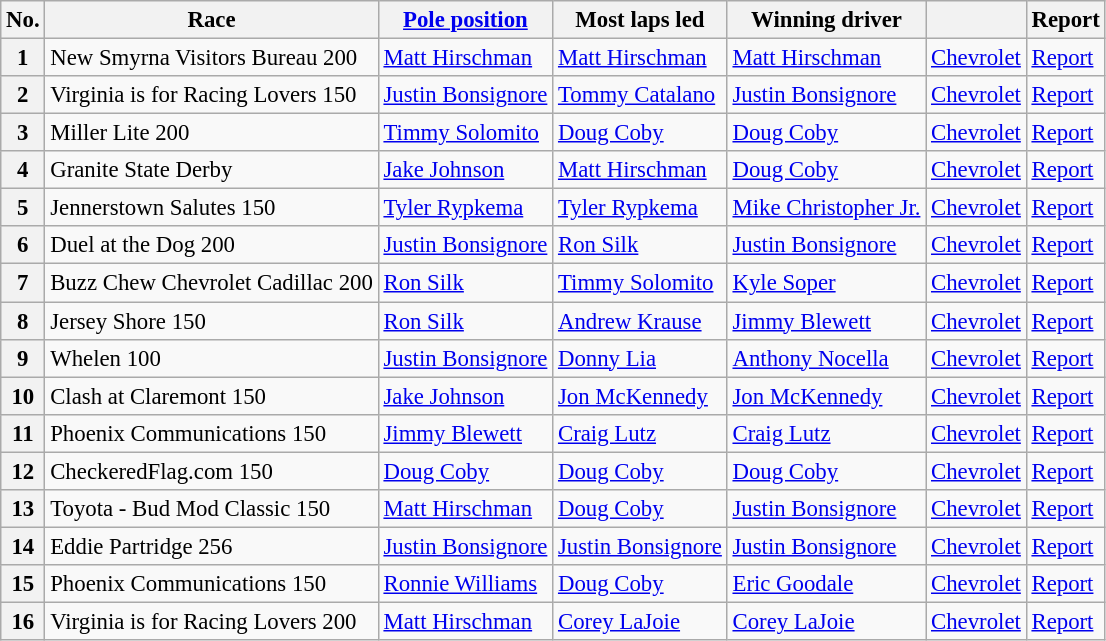<table class="wikitable sortable" style="font-size:95%">
<tr>
<th>No.</th>
<th>Race</th>
<th><a href='#'>Pole position</a></th>
<th>Most laps led</th>
<th>Winning driver</th>
<th></th>
<th>Report</th>
</tr>
<tr>
<th>1</th>
<td>New Smyrna Visitors Bureau 200</td>
<td><a href='#'>Matt Hirschman</a></td>
<td><a href='#'>Matt Hirschman</a></td>
<td><a href='#'>Matt Hirschman</a></td>
<td><a href='#'>Chevrolet</a></td>
<td><a href='#'>Report</a></td>
</tr>
<tr>
<th>2</th>
<td>Virginia is for Racing Lovers 150</td>
<td><a href='#'>Justin Bonsignore</a></td>
<td><a href='#'>Tommy Catalano</a></td>
<td><a href='#'>Justin Bonsignore</a></td>
<td><a href='#'>Chevrolet</a></td>
<td><a href='#'>Report</a></td>
</tr>
<tr>
<th>3</th>
<td>Miller Lite 200</td>
<td><a href='#'>Timmy Solomito</a></td>
<td><a href='#'>Doug Coby</a></td>
<td><a href='#'>Doug Coby</a></td>
<td><a href='#'>Chevrolet</a></td>
<td><a href='#'>Report</a></td>
</tr>
<tr>
<th>4</th>
<td>Granite State Derby</td>
<td><a href='#'>Jake Johnson</a></td>
<td><a href='#'>Matt Hirschman</a></td>
<td><a href='#'>Doug Coby</a></td>
<td><a href='#'>Chevrolet</a></td>
<td><a href='#'>Report</a></td>
</tr>
<tr>
<th>5</th>
<td>Jennerstown Salutes 150</td>
<td><a href='#'>Tyler Rypkema</a></td>
<td><a href='#'>Tyler Rypkema</a></td>
<td><a href='#'>Mike Christopher Jr.</a></td>
<td><a href='#'>Chevrolet</a></td>
<td><a href='#'>Report</a></td>
</tr>
<tr>
<th>6</th>
<td>Duel at the Dog 200</td>
<td><a href='#'>Justin Bonsignore</a></td>
<td><a href='#'>Ron Silk</a></td>
<td><a href='#'>Justin Bonsignore</a></td>
<td><a href='#'>Chevrolet</a></td>
<td><a href='#'>Report</a></td>
</tr>
<tr>
<th>7</th>
<td>Buzz Chew Chevrolet Cadillac 200</td>
<td><a href='#'>Ron Silk</a></td>
<td><a href='#'>Timmy Solomito</a></td>
<td><a href='#'>Kyle Soper</a></td>
<td><a href='#'>Chevrolet</a></td>
<td><a href='#'>Report</a></td>
</tr>
<tr>
<th>8</th>
<td>Jersey Shore 150</td>
<td><a href='#'>Ron Silk</a></td>
<td><a href='#'>Andrew Krause</a></td>
<td><a href='#'>Jimmy Blewett</a></td>
<td><a href='#'>Chevrolet</a></td>
<td><a href='#'>Report</a></td>
</tr>
<tr>
<th>9</th>
<td>Whelen 100</td>
<td><a href='#'>Justin Bonsignore</a></td>
<td><a href='#'>Donny Lia</a></td>
<td><a href='#'>Anthony Nocella</a></td>
<td><a href='#'>Chevrolet</a></td>
<td><a href='#'>Report</a></td>
</tr>
<tr>
<th>10</th>
<td>Clash at Claremont 150</td>
<td><a href='#'>Jake Johnson</a></td>
<td><a href='#'>Jon McKennedy</a></td>
<td><a href='#'>Jon McKennedy</a></td>
<td><a href='#'>Chevrolet</a></td>
<td><a href='#'>Report</a></td>
</tr>
<tr>
<th>11</th>
<td>Phoenix Communications 150</td>
<td><a href='#'>Jimmy Blewett</a></td>
<td><a href='#'>Craig Lutz</a></td>
<td><a href='#'>Craig Lutz</a></td>
<td><a href='#'>Chevrolet</a></td>
<td><a href='#'>Report</a></td>
</tr>
<tr>
<th>12</th>
<td>CheckeredFlag.com 150</td>
<td><a href='#'>Doug Coby</a></td>
<td><a href='#'>Doug Coby</a></td>
<td><a href='#'>Doug Coby</a></td>
<td><a href='#'>Chevrolet</a></td>
<td><a href='#'>Report</a></td>
</tr>
<tr>
<th>13</th>
<td>Toyota - Bud Mod Classic 150</td>
<td><a href='#'>Matt Hirschman</a></td>
<td><a href='#'>Doug Coby</a></td>
<td><a href='#'>Justin Bonsignore</a></td>
<td><a href='#'>Chevrolet</a></td>
<td><a href='#'>Report</a></td>
</tr>
<tr>
<th>14</th>
<td>Eddie Partridge 256</td>
<td><a href='#'>Justin Bonsignore</a></td>
<td><a href='#'>Justin Bonsignore</a></td>
<td><a href='#'>Justin Bonsignore</a></td>
<td><a href='#'>Chevrolet</a></td>
<td><a href='#'>Report</a></td>
</tr>
<tr>
<th>15</th>
<td>Phoenix Communications 150</td>
<td><a href='#'>Ronnie Williams</a></td>
<td><a href='#'>Doug Coby</a></td>
<td><a href='#'>Eric Goodale</a></td>
<td><a href='#'>Chevrolet</a></td>
<td><a href='#'>Report</a></td>
</tr>
<tr>
<th>16</th>
<td>Virginia is for Racing Lovers 200</td>
<td><a href='#'>Matt Hirschman</a></td>
<td><a href='#'>Corey LaJoie</a></td>
<td><a href='#'>Corey LaJoie</a></td>
<td><a href='#'>Chevrolet</a></td>
<td><a href='#'>Report</a></td>
</tr>
</table>
